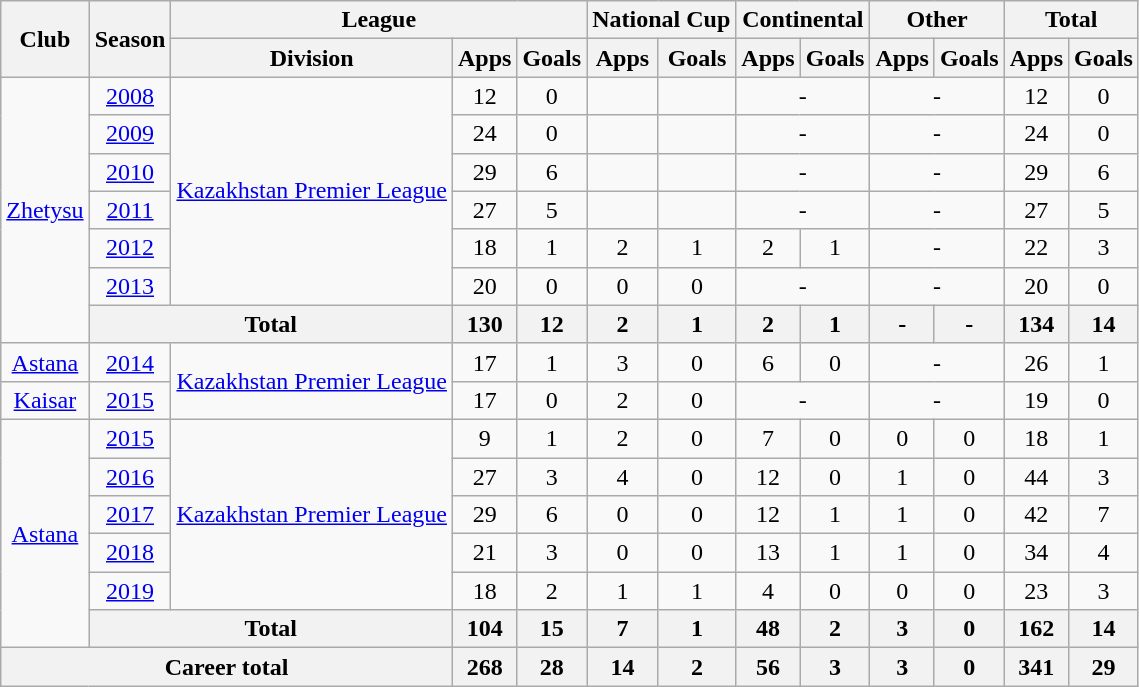<table class="wikitable" style="text-align: center;">
<tr>
<th rowspan="2">Club</th>
<th rowspan="2">Season</th>
<th colspan="3">League</th>
<th colspan="2">National Cup</th>
<th colspan="2">Continental</th>
<th colspan="2">Other</th>
<th colspan="2">Total</th>
</tr>
<tr>
<th>Division</th>
<th>Apps</th>
<th>Goals</th>
<th>Apps</th>
<th>Goals</th>
<th>Apps</th>
<th>Goals</th>
<th>Apps</th>
<th>Goals</th>
<th>Apps</th>
<th>Goals</th>
</tr>
<tr>
<td rowspan="7" valign="center"><a href='#'>Zhetysu</a></td>
<td><a href='#'>2008</a></td>
<td rowspan="6" valign="center"><a href='#'>Kazakhstan Premier League</a></td>
<td>12</td>
<td>0</td>
<td></td>
<td></td>
<td colspan="2">-</td>
<td colspan="2">-</td>
<td>12</td>
<td>0</td>
</tr>
<tr>
<td><a href='#'>2009</a></td>
<td>24</td>
<td>0</td>
<td></td>
<td></td>
<td colspan="2">-</td>
<td colspan="2">-</td>
<td>24</td>
<td>0</td>
</tr>
<tr>
<td><a href='#'>2010</a></td>
<td>29</td>
<td>6</td>
<td></td>
<td></td>
<td colspan="2">-</td>
<td colspan="2">-</td>
<td>29</td>
<td>6</td>
</tr>
<tr>
<td><a href='#'>2011</a></td>
<td>27</td>
<td>5</td>
<td></td>
<td></td>
<td colspan="2">-</td>
<td colspan="2">-</td>
<td>27</td>
<td>5</td>
</tr>
<tr>
<td><a href='#'>2012</a></td>
<td>18</td>
<td>1</td>
<td>2</td>
<td>1</td>
<td>2</td>
<td>1</td>
<td colspan="2">-</td>
<td>22</td>
<td>3</td>
</tr>
<tr>
<td><a href='#'>2013</a></td>
<td>20</td>
<td>0</td>
<td>0</td>
<td>0</td>
<td colspan="2">-</td>
<td colspan="2">-</td>
<td>20</td>
<td>0</td>
</tr>
<tr>
<th colspan="2">Total</th>
<th>130</th>
<th>12</th>
<th>2</th>
<th>1</th>
<th>2</th>
<th>1</th>
<th>-</th>
<th>-</th>
<th>134</th>
<th>14</th>
</tr>
<tr>
<td valign="center"><a href='#'>Astana</a></td>
<td><a href='#'>2014</a></td>
<td rowspan="2" valign="center"><a href='#'>Kazakhstan Premier League</a></td>
<td>17</td>
<td>1</td>
<td>3</td>
<td>0</td>
<td>6</td>
<td>0</td>
<td colspan="2">-</td>
<td>26</td>
<td>1</td>
</tr>
<tr>
<td valign="center"><a href='#'>Kaisar</a></td>
<td><a href='#'>2015</a></td>
<td>17</td>
<td>0</td>
<td>2</td>
<td>0</td>
<td colspan="2">-</td>
<td colspan="2">-</td>
<td>19</td>
<td>0</td>
</tr>
<tr>
<td rowspan="6" valign="center"><a href='#'>Astana</a></td>
<td><a href='#'>2015</a></td>
<td rowspan="5" valign="center"><a href='#'>Kazakhstan Premier League</a></td>
<td>9</td>
<td>1</td>
<td>2</td>
<td>0</td>
<td>7</td>
<td>0</td>
<td>0</td>
<td>0</td>
<td>18</td>
<td>1</td>
</tr>
<tr>
<td><a href='#'>2016</a></td>
<td>27</td>
<td>3</td>
<td>4</td>
<td>0</td>
<td>12</td>
<td>0</td>
<td>1</td>
<td>0</td>
<td>44</td>
<td>3</td>
</tr>
<tr>
<td><a href='#'>2017</a></td>
<td>29</td>
<td>6</td>
<td>0</td>
<td>0</td>
<td>12</td>
<td>1</td>
<td>1</td>
<td>0</td>
<td>42</td>
<td>7</td>
</tr>
<tr>
<td><a href='#'>2018</a></td>
<td>21</td>
<td>3</td>
<td>0</td>
<td>0</td>
<td>13</td>
<td>1</td>
<td>1</td>
<td>0</td>
<td>34</td>
<td>4</td>
</tr>
<tr>
<td><a href='#'>2019</a></td>
<td>18</td>
<td>2</td>
<td>1</td>
<td>1</td>
<td>4</td>
<td>0</td>
<td>0</td>
<td>0</td>
<td>23</td>
<td>3</td>
</tr>
<tr>
<th colspan="2">Total</th>
<th>104</th>
<th>15</th>
<th>7</th>
<th>1</th>
<th>48</th>
<th>2</th>
<th>3</th>
<th>0</th>
<th>162</th>
<th>14</th>
</tr>
<tr>
<th colspan="3">Career total</th>
<th>268</th>
<th>28</th>
<th>14</th>
<th>2</th>
<th>56</th>
<th>3</th>
<th>3</th>
<th>0</th>
<th>341</th>
<th>29</th>
</tr>
</table>
